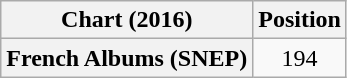<table class="wikitable sortable plainrowheaders" style="text-align:center">
<tr>
<th scope="col">Chart (2016)</th>
<th scope="col">Position</th>
</tr>
<tr>
<th scope="row">French Albums (SNEP)</th>
<td>194</td>
</tr>
</table>
